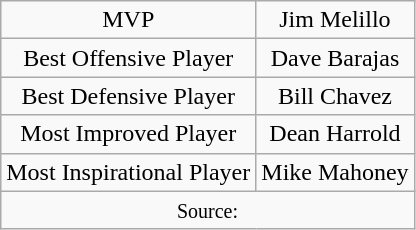<table class="wikitable sortable sortable" style="text-align: center">
<tr>
<td>MVP</td>
<td>Jim Melillo</td>
</tr>
<tr>
<td>Best Offensive Player</td>
<td>Dave Barajas</td>
</tr>
<tr>
<td>Best Defensive Player</td>
<td>Bill Chavez</td>
</tr>
<tr>
<td>Most Improved Player</td>
<td>Dean Harrold</td>
</tr>
<tr>
<td>Most Inspirational Player</td>
<td>Mike Mahoney</td>
</tr>
<tr>
<td colspan="5"><small>Source:</small></td>
</tr>
</table>
